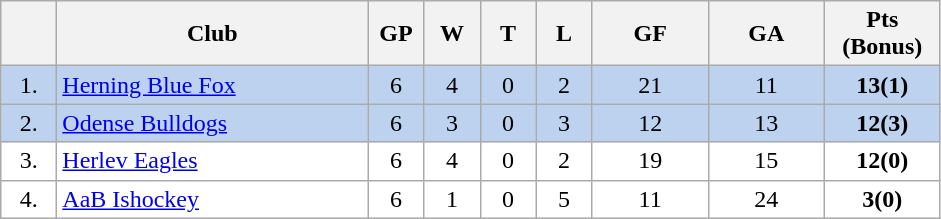<table class="wikitable">
<tr>
<th width="30"></th>
<th width="200">Club</th>
<th width="30">GP</th>
<th width="30">W</th>
<th width="30">T</th>
<th width="30">L</th>
<th width="70">GF</th>
<th width="70">GA</th>
<th width="70">Pts (Bonus)</th>
</tr>
<tr bgcolor="#BCD2EE" align="center">
<td>1.</td>
<td align="left"><a href='#'>Herning Blue Fox</a></td>
<td>6</td>
<td>4</td>
<td>0</td>
<td>2</td>
<td>21</td>
<td>11</td>
<td><strong>13(1)</strong></td>
</tr>
<tr bgcolor="#BCD2EE" align="center">
<td>2.</td>
<td align="left"><a href='#'>Odense Bulldogs</a></td>
<td>6</td>
<td>3</td>
<td>0</td>
<td>3</td>
<td>12</td>
<td>13</td>
<td><strong>12(3)</strong></td>
</tr>
<tr bgcolor="#FFFFFF" align="center">
<td>3.</td>
<td align="left"><a href='#'>Herlev Eagles</a></td>
<td>6</td>
<td>4</td>
<td>0</td>
<td>2</td>
<td>19</td>
<td>15</td>
<td><strong>12(0)</strong></td>
</tr>
<tr bgcolor="#FFFFFF" align="center">
<td>4.</td>
<td align="left"><a href='#'>AaB Ishockey</a></td>
<td>6</td>
<td>1</td>
<td>0</td>
<td>5</td>
<td>11</td>
<td>24</td>
<td><strong>3(0)</strong></td>
</tr>
</table>
